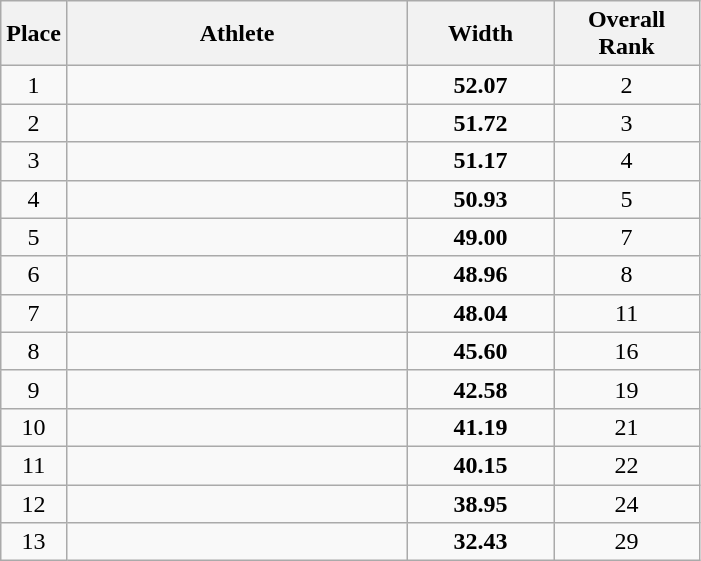<table class=wikitable style="text-align:center">
<tr>
<th width=20>Place</th>
<th width=220>Athlete</th>
<th width=90>Width</th>
<th width=90>Overall Rank</th>
</tr>
<tr>
<td>1</td>
<td align=left></td>
<td><strong>52.07</strong></td>
<td>2</td>
</tr>
<tr>
<td>2</td>
<td align=left></td>
<td><strong>51.72</strong></td>
<td>3</td>
</tr>
<tr>
<td>3</td>
<td align=left></td>
<td><strong>51.17</strong></td>
<td>4</td>
</tr>
<tr>
<td>4</td>
<td align=left></td>
<td><strong>50.93</strong></td>
<td>5</td>
</tr>
<tr>
<td>5</td>
<td align=left></td>
<td><strong>49.00</strong></td>
<td>7</td>
</tr>
<tr>
<td>6</td>
<td align=left></td>
<td><strong>48.96</strong></td>
<td>8</td>
</tr>
<tr>
<td>7</td>
<td align=left></td>
<td><strong>48.04</strong></td>
<td>11</td>
</tr>
<tr>
<td>8</td>
<td align=left></td>
<td><strong>45.60</strong></td>
<td>16</td>
</tr>
<tr>
<td>9</td>
<td align=left></td>
<td><strong>42.58</strong></td>
<td>19</td>
</tr>
<tr>
<td>10</td>
<td align=left></td>
<td><strong>41.19</strong></td>
<td>21</td>
</tr>
<tr>
<td>11</td>
<td align=left></td>
<td><strong>40.15</strong></td>
<td>22</td>
</tr>
<tr>
<td>12</td>
<td align=left></td>
<td><strong>38.95</strong></td>
<td>24</td>
</tr>
<tr>
<td>13</td>
<td align=left></td>
<td><strong>32.43</strong></td>
<td>29</td>
</tr>
</table>
